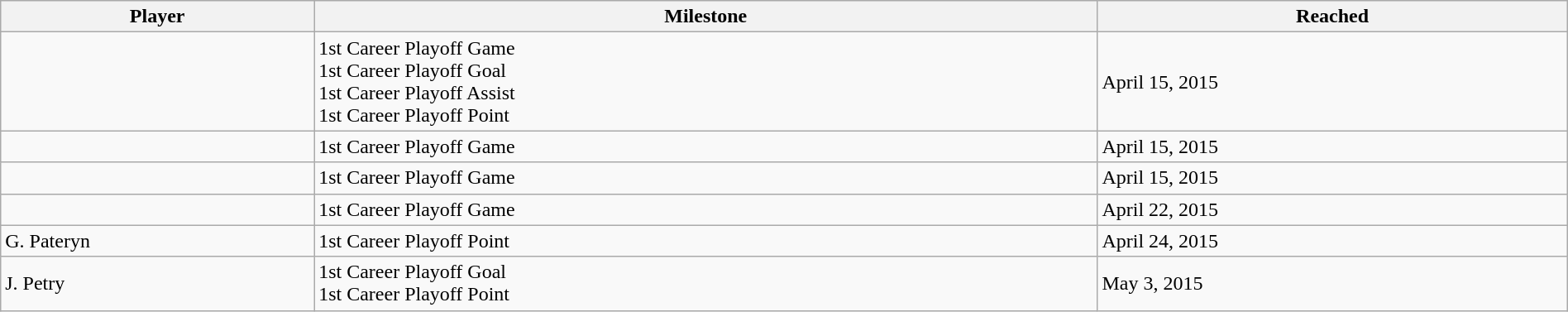<table class="wikitable sortable" style="width:100%;">
<tr align=center>
<th style="width:20%;">Player</th>
<th style="width:50%;">Milestone</th>
<th style="width:30%;" data-sort-type="date">Reached</th>
</tr>
<tr>
<td></td>
<td>1st Career Playoff Game<br>1st Career Playoff Goal<br>1st Career Playoff Assist<br>1st Career Playoff Point</td>
<td>April 15, 2015</td>
</tr>
<tr>
<td></td>
<td>1st Career Playoff Game</td>
<td>April 15, 2015</td>
</tr>
<tr>
<td></td>
<td>1st Career Playoff Game</td>
<td>April 15, 2015</td>
</tr>
<tr>
<td></td>
<td>1st Career Playoff Game</td>
<td>April 22, 2015</td>
</tr>
<tr>
<td>G. Pateryn</td>
<td>1st Career Playoff Point</td>
<td>April 24, 2015</td>
</tr>
<tr>
<td>J. Petry</td>
<td>1st Career Playoff Goal<br>1st Career Playoff Point</td>
<td>May 3, 2015</td>
</tr>
</table>
